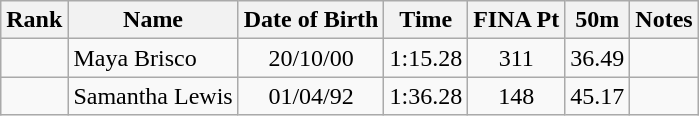<table class="wikitable sortable" style="text-align:center">
<tr>
<th>Rank</th>
<th>Name</th>
<th>Date of Birth</th>
<th>Time</th>
<th>FINA Pt</th>
<th>50m</th>
<th>Notes</th>
</tr>
<tr>
<td></td>
<td align=left> Maya Brisco</td>
<td>20/10/00</td>
<td>1:15.28</td>
<td>311</td>
<td>36.49</td>
<td></td>
</tr>
<tr>
<td></td>
<td align=left> Samantha Lewis</td>
<td>01/04/92</td>
<td>1:36.28</td>
<td>148</td>
<td>45.17</td>
<td></td>
</tr>
</table>
